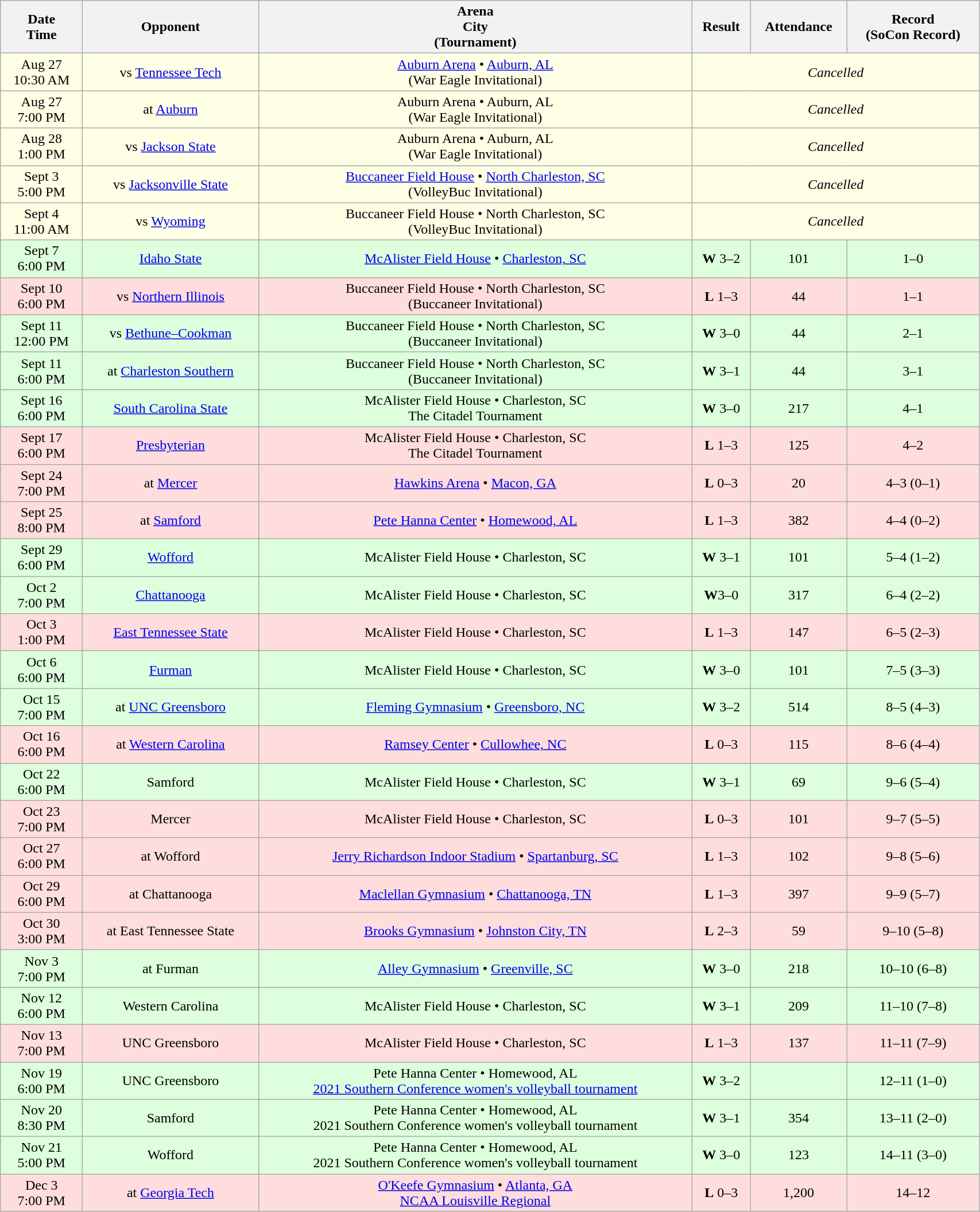<table class="wikitable" style="width:90%; text-align:center;">
<tr>
<th style=>Date<br>Time</th>
<th style=>Opponent</th>
<th style=>Arena<br>City<br>(Tournament)</th>
<th style=>Result</th>
<th style=>Attendance</th>
<th style=>Record<br>(SoCon Record)</th>
</tr>
<tr bgcolor=ffffe6>
<td>Aug 27<br>10:30 AM</td>
<td>vs <a href='#'>Tennessee Tech</a></td>
<td><a href='#'>Auburn Arena</a> • <a href='#'>Auburn, AL</a><br>(War Eagle Invitational)</td>
<td colspan=3><em>Cancelled</em></td>
</tr>
<tr bgcolor=ffffe6>
<td>Aug 27<br>7:00 PM</td>
<td>at <a href='#'>Auburn</a></td>
<td>Auburn Arena • Auburn, AL<br>(War Eagle Invitational)</td>
<td colspan=3><em>Cancelled</em></td>
</tr>
<tr bgcolor=ffffe6>
<td>Aug 28<br>1:00 PM</td>
<td>vs <a href='#'>Jackson State</a></td>
<td>Auburn Arena • Auburn, AL<br>(War Eagle Invitational)</td>
<td colspan=3><em>Cancelled</em></td>
</tr>
<tr bgcolor=ffffe6>
<td>Sept 3<br>5:00 PM</td>
<td>vs <a href='#'>Jacksonville State</a></td>
<td><a href='#'>Buccaneer Field House</a> • <a href='#'>North Charleston, SC</a><br>(VolleyBuc Invitational)</td>
<td colspan=3><em>Cancelled</em></td>
</tr>
<tr bgcolor=ffffe6>
<td>Sept 4<br>11:00 AM</td>
<td>vs <a href='#'>Wyoming</a></td>
<td>Buccaneer Field House • North Charleston, SC<br>(VolleyBuc Invitational)</td>
<td colspan=3><em>Cancelled</em></td>
</tr>
<tr bgcolor=ddffdd>
<td>Sept 7<br>6:00 PM</td>
<td><a href='#'>Idaho State</a></td>
<td><a href='#'>McAlister Field House</a> • <a href='#'>Charleston, SC</a></td>
<td><strong>W</strong>  3–2</td>
<td>101</td>
<td>1–0</td>
</tr>
<tr bgcolor=ffdddd>
<td>Sept 10<br>6:00 PM</td>
<td>vs <a href='#'>Northern Illinois</a></td>
<td>Buccaneer Field House • North Charleston, SC<br>(Buccaneer Invitational)</td>
<td><strong>L</strong> 1–3</td>
<td>44</td>
<td>1–1</td>
</tr>
<tr bgcolor=ddffdd>
<td>Sept 11<br>12:00 PM</td>
<td>vs <a href='#'>Bethune–Cookman</a></td>
<td>Buccaneer Field House • North Charleston, SC<br>(Buccaneer Invitational)</td>
<td><strong>W</strong> 3–0</td>
<td>44</td>
<td>2–1</td>
</tr>
<tr bgcolor=ddffdd>
<td>Sept 11<br>6:00 PM</td>
<td>at <a href='#'>Charleston Southern</a></td>
<td>Buccaneer Field House • North Charleston, SC<br>(Buccaneer Invitational)</td>
<td><strong>W</strong> 3–1</td>
<td>44</td>
<td>3–1</td>
</tr>
<tr bgcolor=ddffdd>
<td>Sept 16<br>6:00 PM</td>
<td><a href='#'>South Carolina State</a></td>
<td>McAlister Field House • Charleston, SC<br>The Citadel Tournament</td>
<td><strong>W</strong> 3–0</td>
<td>217</td>
<td>4–1</td>
</tr>
<tr bgcolor=ffdddd>
<td>Sept 17<br>6:00 PM</td>
<td><a href='#'>Presbyterian</a></td>
<td>McAlister Field House • Charleston, SC<br>The Citadel Tournament</td>
<td><strong>L</strong> 1–3</td>
<td>125</td>
<td>4–2</td>
</tr>
<tr bgcolor=ffdddd>
<td>Sept 24<br>7:00 PM</td>
<td>at <a href='#'>Mercer</a></td>
<td><a href='#'>Hawkins Arena</a> • <a href='#'>Macon, GA</a></td>
<td><strong>L</strong> 0–3</td>
<td>20</td>
<td>4–3 (0–1)</td>
</tr>
<tr bgcolor=ffdddd>
<td>Sept 25<br>8:00 PM</td>
<td>at <a href='#'>Samford</a></td>
<td><a href='#'>Pete Hanna Center</a> • <a href='#'>Homewood, AL</a></td>
<td><strong>L</strong> 1–3</td>
<td>382</td>
<td>4–4 (0–2)</td>
</tr>
<tr bgcolor=ddffdd>
<td>Sept 29<br>6:00 PM</td>
<td><a href='#'>Wofford</a></td>
<td>McAlister Field House • Charleston, SC</td>
<td><strong>W</strong> 3–1</td>
<td>101</td>
<td>5–4 (1–2)</td>
</tr>
<tr bgcolor=ddffdd>
<td>Oct 2<br>7:00 PM</td>
<td><a href='#'>Chattanooga</a></td>
<td>McAlister Field House • Charleston, SC</td>
<td><strong>W</strong>3–0</td>
<td>317</td>
<td>6–4 (2–2)</td>
</tr>
<tr bgcolor=ffdddd>
<td>Oct 3<br>1:00 PM</td>
<td><a href='#'>East Tennessee State</a></td>
<td>McAlister Field House • Charleston, SC</td>
<td><strong>L</strong> 1–3</td>
<td>147</td>
<td>6–5 (2–3)</td>
</tr>
<tr bgcolor=ddffdd>
<td>Oct 6<br>6:00 PM</td>
<td><a href='#'>Furman</a></td>
<td>McAlister Field House • Charleston, SC</td>
<td><strong>W</strong> 3–0</td>
<td>101</td>
<td>7–5 (3–3)</td>
</tr>
<tr bgcolor=ddffdd>
<td>Oct 15<br>7:00 PM</td>
<td>at <a href='#'>UNC Greensboro</a></td>
<td><a href='#'>Fleming Gymnasium</a> • <a href='#'>Greensboro, NC</a></td>
<td><strong>W</strong> 3–2</td>
<td>514</td>
<td>8–5 (4–3)</td>
</tr>
<tr bgcolor=ffdddd>
<td>Oct 16<br>6:00 PM</td>
<td>at <a href='#'>Western Carolina</a></td>
<td><a href='#'>Ramsey Center</a> • <a href='#'>Cullowhee, NC</a></td>
<td><strong>L</strong> 0–3</td>
<td>115</td>
<td>8–6 (4–4)</td>
</tr>
<tr bgcolor=ddffdd>
<td>Oct 22<br>6:00 PM</td>
<td>Samford</td>
<td>McAlister Field House • Charleston, SC</td>
<td><strong>W</strong> 3–1</td>
<td>69</td>
<td>9–6 (5–4)</td>
</tr>
<tr bgcolor=ffdddd>
<td>Oct 23<br>7:00 PM</td>
<td>Mercer</td>
<td>McAlister Field House • Charleston, SC</td>
<td><strong>L</strong> 0–3</td>
<td>101</td>
<td>9–7 (5–5)</td>
</tr>
<tr bgcolor=ffdddd>
<td>Oct 27<br>6:00 PM</td>
<td>at Wofford</td>
<td><a href='#'>Jerry Richardson Indoor Stadium</a> • <a href='#'>Spartanburg, SC</a></td>
<td><strong>L</strong> 1–3</td>
<td>102</td>
<td>9–8 (5–6)</td>
</tr>
<tr bgcolor=ffdddd>
<td>Oct 29<br>6:00 PM</td>
<td>at Chattanooga</td>
<td><a href='#'>Maclellan Gymnasium</a> • <a href='#'>Chattanooga, TN</a></td>
<td><strong>L</strong> 1–3</td>
<td>397</td>
<td>9–9 (5–7)</td>
</tr>
<tr bgcolor=ffdddd>
<td>Oct 30<br>3:00 PM</td>
<td>at East Tennessee State</td>
<td><a href='#'>Brooks Gymnasium</a> • <a href='#'>Johnston City, TN</a></td>
<td><strong>L</strong> 2–3</td>
<td>59</td>
<td>9–10 (5–8)</td>
</tr>
<tr bgcolor=ddffdd>
<td>Nov 3<br>7:00 PM</td>
<td>at Furman</td>
<td><a href='#'>Alley Gymnasium</a> • <a href='#'>Greenville, SC</a></td>
<td><strong>W</strong> 3–0</td>
<td>218</td>
<td>10–10 (6–8)</td>
</tr>
<tr bgcolor=ddffdd>
<td>Nov 12<br>6:00 PM</td>
<td>Western Carolina</td>
<td>McAlister Field House • Charleston, SC</td>
<td><strong>W</strong> 3–1</td>
<td>209</td>
<td>11–10 (7–8)</td>
</tr>
<tr bgcolor=ffdddd>
<td>Nov 13<br>7:00 PM</td>
<td>UNC Greensboro</td>
<td>McAlister Field House • Charleston, SC</td>
<td><strong>L</strong> 1–3</td>
<td>137</td>
<td>11–11 (7–9)</td>
</tr>
<tr bgcolor=ddffdd>
<td>Nov 19<br>6:00 PM</td>
<td>UNC Greensboro</td>
<td>Pete Hanna Center • Homewood, AL<br><a href='#'>2021 Southern Conference women's volleyball tournament</a></td>
<td><strong>W</strong> 3–2</td>
<td></td>
<td>12–11 (1–0)</td>
</tr>
<tr bgcolor=ddffdd>
<td>Nov 20<br>8:30 PM</td>
<td>Samford</td>
<td>Pete Hanna Center • Homewood, AL<br>2021 Southern Conference women's volleyball tournament</td>
<td><strong>W</strong> 3–1</td>
<td>354</td>
<td>13–11 (2–0)</td>
</tr>
<tr bgcolor=ddffdd>
<td>Nov 21<br>5:00 PM</td>
<td>Wofford</td>
<td>Pete Hanna Center • Homewood, AL<br>2021 Southern Conference women's volleyball tournament</td>
<td><strong>W</strong> 3–0</td>
<td>123</td>
<td>14–11 (3–0)</td>
</tr>
<tr bgcolor=ffdddd>
<td>Dec 3<br>7:00 PM</td>
<td>at <a href='#'>Georgia Tech</a></td>
<td><a href='#'>O'Keefe Gymnasium</a> • <a href='#'>Atlanta, GA</a><br><a href='#'>NCAA Louisville Regional</a></td>
<td><strong>L</strong> 0–3</td>
<td>1,200</td>
<td>14–12</td>
</tr>
</table>
